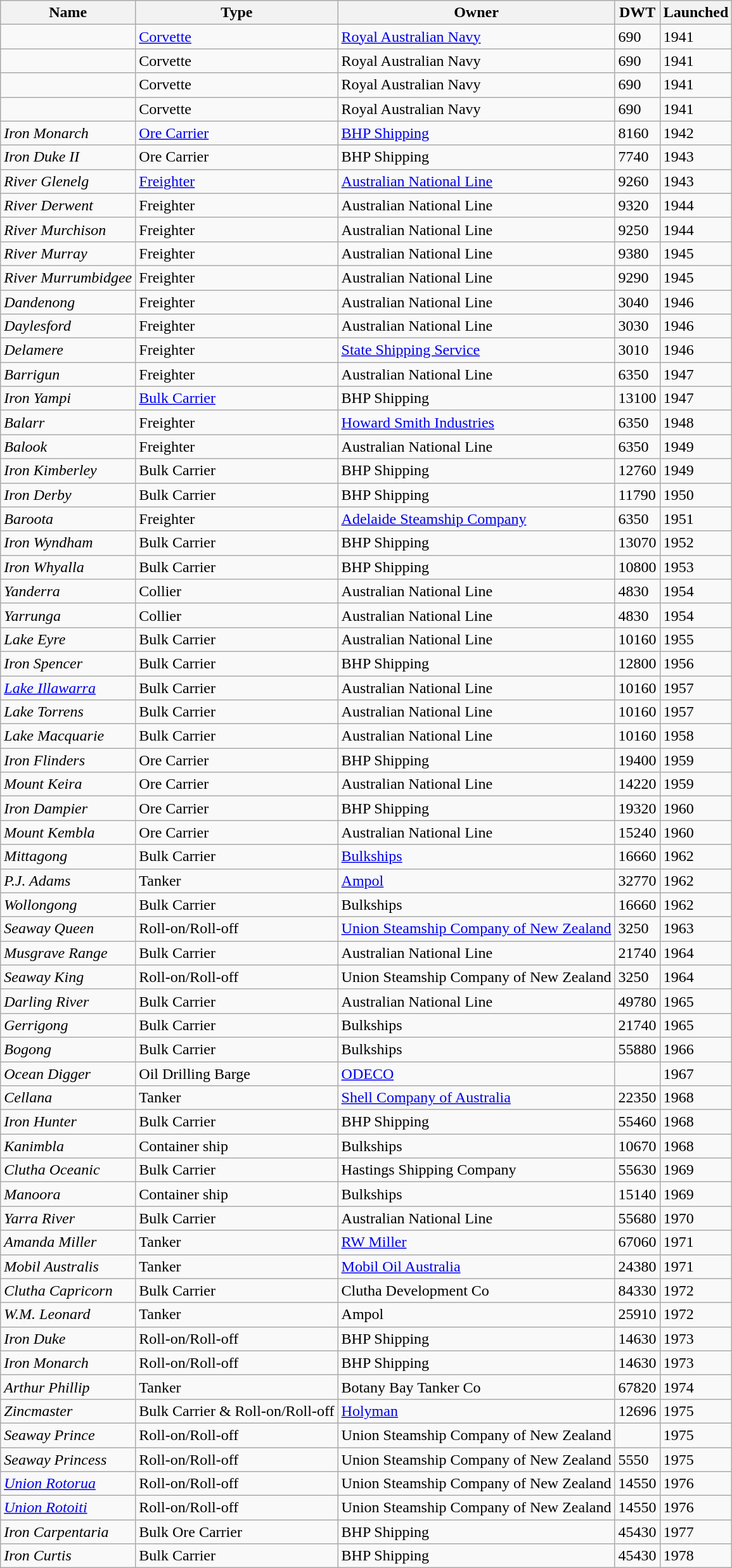<table class="wikitable sortable">
<tr>
<th>Name</th>
<th>Type</th>
<th>Owner</th>
<th>DWT</th>
<th>Launched</th>
</tr>
<tr>
<td></td>
<td><a href='#'>Corvette</a></td>
<td><a href='#'>Royal Australian Navy</a></td>
<td>690</td>
<td>1941</td>
</tr>
<tr>
<td></td>
<td>Corvette</td>
<td>Royal Australian Navy</td>
<td>690</td>
<td>1941</td>
</tr>
<tr>
<td></td>
<td>Corvette</td>
<td>Royal Australian Navy</td>
<td>690</td>
<td>1941</td>
</tr>
<tr>
<td></td>
<td>Corvette</td>
<td>Royal Australian Navy</td>
<td>690</td>
<td>1941</td>
</tr>
<tr>
<td><em>Iron Monarch</em></td>
<td><a href='#'>Ore Carrier</a></td>
<td><a href='#'>BHP Shipping</a></td>
<td>8160</td>
<td>1942</td>
</tr>
<tr>
<td><em>Iron Duke II</em></td>
<td>Ore Carrier</td>
<td>BHP Shipping</td>
<td>7740</td>
<td>1943</td>
</tr>
<tr>
<td><em>River Glenelg</em></td>
<td><a href='#'>Freighter</a></td>
<td><a href='#'>Australian National Line</a></td>
<td>9260</td>
<td>1943</td>
</tr>
<tr>
<td><em>River Derwent</em></td>
<td>Freighter</td>
<td>Australian National Line</td>
<td>9320</td>
<td>1944</td>
</tr>
<tr>
<td><em>River Murchison</em></td>
<td>Freighter</td>
<td>Australian National Line</td>
<td>9250</td>
<td>1944</td>
</tr>
<tr>
<td><em>River Murray</em></td>
<td>Freighter</td>
<td>Australian National Line</td>
<td>9380</td>
<td>1945</td>
</tr>
<tr>
<td><em>River Murrumbidgee</em></td>
<td>Freighter</td>
<td>Australian National Line</td>
<td>9290</td>
<td>1945</td>
</tr>
<tr>
<td><em>Dandenong</em></td>
<td>Freighter</td>
<td>Australian National Line</td>
<td>3040</td>
<td>1946</td>
</tr>
<tr>
<td><em>Daylesford</em></td>
<td>Freighter</td>
<td>Australian National Line</td>
<td>3030</td>
<td>1946</td>
</tr>
<tr>
<td><em>Delamere</em></td>
<td>Freighter</td>
<td><a href='#'>State Shipping Service</a></td>
<td>3010</td>
<td>1946</td>
</tr>
<tr>
<td><em>Barrigun</em></td>
<td>Freighter</td>
<td>Australian National Line</td>
<td>6350</td>
<td>1947</td>
</tr>
<tr>
<td><em>Iron Yampi</em></td>
<td><a href='#'>Bulk Carrier</a></td>
<td>BHP Shipping</td>
<td>13100</td>
<td>1947</td>
</tr>
<tr>
<td><em>Balarr</em></td>
<td>Freighter</td>
<td><a href='#'>Howard Smith Industries</a></td>
<td>6350</td>
<td>1948</td>
</tr>
<tr>
<td><em>Balook</em></td>
<td>Freighter</td>
<td>Australian National Line</td>
<td>6350</td>
<td>1949</td>
</tr>
<tr>
<td><em>Iron Kimberley</em></td>
<td>Bulk Carrier</td>
<td>BHP Shipping</td>
<td>12760</td>
<td>1949</td>
</tr>
<tr>
<td><em>Iron Derby</em></td>
<td>Bulk Carrier</td>
<td>BHP Shipping</td>
<td>11790</td>
<td>1950</td>
</tr>
<tr>
<td><em>Baroota</em></td>
<td>Freighter</td>
<td><a href='#'>Adelaide Steamship Company</a></td>
<td>6350</td>
<td>1951</td>
</tr>
<tr>
<td><em>Iron Wyndham</em></td>
<td>Bulk Carrier</td>
<td>BHP Shipping</td>
<td>13070</td>
<td>1952</td>
</tr>
<tr>
<td><em>Iron Whyalla</em></td>
<td>Bulk Carrier</td>
<td>BHP Shipping</td>
<td>10800</td>
<td>1953</td>
</tr>
<tr>
<td><em>Yanderra</em></td>
<td>Collier</td>
<td>Australian National Line</td>
<td>4830</td>
<td>1954</td>
</tr>
<tr>
<td><em>Yarrunga</em></td>
<td>Collier</td>
<td>Australian National Line</td>
<td>4830</td>
<td>1954</td>
</tr>
<tr>
<td><em>Lake Eyre</em></td>
<td>Bulk Carrier</td>
<td>Australian National Line</td>
<td>10160</td>
<td>1955</td>
</tr>
<tr>
<td><em>Iron Spencer</em></td>
<td>Bulk Carrier</td>
<td>BHP Shipping</td>
<td>12800</td>
<td>1956</td>
</tr>
<tr>
<td><em><a href='#'>Lake Illawarra</a></em></td>
<td>Bulk Carrier</td>
<td>Australian National Line</td>
<td>10160</td>
<td>1957</td>
</tr>
<tr>
<td><em>Lake Torrens</em></td>
<td>Bulk Carrier</td>
<td>Australian National Line</td>
<td>10160</td>
<td>1957</td>
</tr>
<tr>
<td><em>Lake Macquarie</em></td>
<td>Bulk Carrier</td>
<td>Australian National Line</td>
<td>10160</td>
<td>1958</td>
</tr>
<tr>
<td><em>Iron Flinders</em></td>
<td>Ore Carrier</td>
<td>BHP Shipping</td>
<td>19400</td>
<td>1959</td>
</tr>
<tr>
<td><em>Mount Keira</em></td>
<td>Ore Carrier</td>
<td>Australian National Line</td>
<td>14220</td>
<td>1959</td>
</tr>
<tr>
<td><em>Iron Dampier</em></td>
<td>Ore Carrier</td>
<td>BHP Shipping</td>
<td>19320</td>
<td>1960</td>
</tr>
<tr>
<td><em>Mount Kembla</em></td>
<td>Ore Carrier</td>
<td>Australian National Line</td>
<td>15240</td>
<td>1960</td>
</tr>
<tr>
<td><em>Mittagong</em></td>
<td>Bulk Carrier</td>
<td><a href='#'>Bulkships</a></td>
<td>16660</td>
<td>1962</td>
</tr>
<tr>
<td><em>P.J. Adams</em></td>
<td>Tanker</td>
<td><a href='#'>Ampol</a></td>
<td>32770</td>
<td>1962</td>
</tr>
<tr>
<td><em>Wollongong</em></td>
<td>Bulk Carrier</td>
<td>Bulkships</td>
<td>16660</td>
<td>1962</td>
</tr>
<tr>
<td><em>Seaway Queen</em></td>
<td>Roll-on/Roll-off</td>
<td><a href='#'>Union Steamship Company of New Zealand</a></td>
<td>3250</td>
<td>1963</td>
</tr>
<tr>
<td><em>Musgrave Range</em></td>
<td>Bulk Carrier</td>
<td>Australian National Line</td>
<td>21740</td>
<td>1964</td>
</tr>
<tr>
<td><em>Seaway King</em></td>
<td>Roll-on/Roll-off</td>
<td>Union Steamship Company of New Zealand</td>
<td>3250</td>
<td>1964</td>
</tr>
<tr>
<td><em>Darling River</em></td>
<td>Bulk Carrier</td>
<td>Australian National Line</td>
<td>49780</td>
<td>1965</td>
</tr>
<tr>
<td><em>Gerrigong</em></td>
<td>Bulk Carrier</td>
<td>Bulkships</td>
<td>21740</td>
<td>1965</td>
</tr>
<tr>
<td><em>Bogong</em></td>
<td>Bulk Carrier</td>
<td>Bulkships</td>
<td>55880</td>
<td>1966</td>
</tr>
<tr>
<td><em>Ocean Digger</em></td>
<td>Oil Drilling Barge</td>
<td><a href='#'>ODECO</a></td>
<td></td>
<td>1967</td>
</tr>
<tr>
<td><em>Cellana</em></td>
<td>Tanker</td>
<td><a href='#'>Shell Company of Australia</a></td>
<td>22350</td>
<td>1968</td>
</tr>
<tr>
<td><em>Iron Hunter</em></td>
<td>Bulk Carrier</td>
<td>BHP Shipping</td>
<td>55460</td>
<td>1968</td>
</tr>
<tr>
<td><em>Kanimbla</em></td>
<td>Container ship</td>
<td>Bulkships</td>
<td>10670</td>
<td>1968</td>
</tr>
<tr>
<td><em>Clutha Oceanic</em></td>
<td>Bulk Carrier</td>
<td>Hastings Shipping Company</td>
<td>55630</td>
<td>1969</td>
</tr>
<tr>
<td><em>Manoora</em></td>
<td>Container ship</td>
<td>Bulkships</td>
<td>15140</td>
<td>1969</td>
</tr>
<tr>
<td><em>Yarra River</em></td>
<td>Bulk Carrier</td>
<td>Australian National Line</td>
<td>55680</td>
<td>1970</td>
</tr>
<tr>
<td><em>Amanda Miller</em></td>
<td>Tanker</td>
<td><a href='#'>RW Miller</a></td>
<td>67060</td>
<td>1971</td>
</tr>
<tr>
<td><em>Mobil Australis</em></td>
<td>Tanker</td>
<td><a href='#'>Mobil Oil Australia</a></td>
<td>24380</td>
<td>1971</td>
</tr>
<tr>
<td><em>Clutha Capricorn</em></td>
<td>Bulk Carrier</td>
<td>Clutha Development Co</td>
<td>84330</td>
<td>1972</td>
</tr>
<tr>
<td><em>W.M. Leonard</em></td>
<td>Tanker</td>
<td>Ampol</td>
<td>25910</td>
<td>1972</td>
</tr>
<tr>
<td><em>Iron Duke</em></td>
<td>Roll-on/Roll-off</td>
<td>BHP Shipping</td>
<td>14630</td>
<td>1973</td>
</tr>
<tr>
<td><em>Iron Monarch</em></td>
<td>Roll-on/Roll-off</td>
<td>BHP Shipping</td>
<td>14630</td>
<td>1973</td>
</tr>
<tr>
<td><em>Arthur Phillip</em></td>
<td>Tanker</td>
<td>Botany Bay Tanker Co</td>
<td>67820</td>
<td>1974</td>
</tr>
<tr>
<td><em>Zincmaster</em></td>
<td>Bulk Carrier & Roll-on/Roll-off</td>
<td><a href='#'>Holyman</a></td>
<td>12696</td>
<td>1975</td>
</tr>
<tr>
<td><em>Seaway Prince</em></td>
<td>Roll-on/Roll-off</td>
<td>Union Steamship Company of New Zealand</td>
<td></td>
<td>1975</td>
</tr>
<tr>
<td><em>Seaway Princess</em></td>
<td>Roll-on/Roll-off</td>
<td>Union Steamship Company of New Zealand</td>
<td>5550</td>
<td>1975</td>
</tr>
<tr>
<td><em><a href='#'>Union Rotorua</a></em></td>
<td>Roll-on/Roll-off</td>
<td>Union Steamship Company of New Zealand</td>
<td>14550</td>
<td>1976</td>
</tr>
<tr>
<td><em><a href='#'>Union Rotoiti</a></em></td>
<td>Roll-on/Roll-off</td>
<td>Union Steamship Company of New Zealand</td>
<td>14550</td>
<td>1976</td>
</tr>
<tr>
<td><em>Iron Carpentaria</em></td>
<td>Bulk Ore Carrier</td>
<td>BHP Shipping</td>
<td>45430</td>
<td>1977</td>
</tr>
<tr>
<td><em>Iron Curtis</em></td>
<td>Bulk Carrier</td>
<td>BHP Shipping</td>
<td>45430</td>
<td>1978</td>
</tr>
</table>
